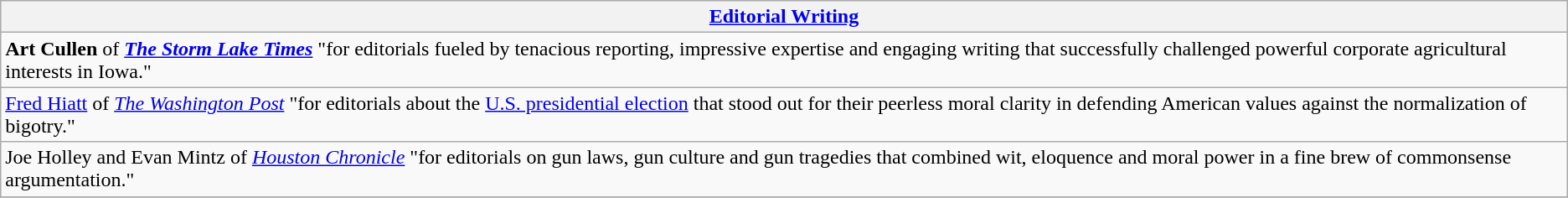<table class="wikitable" style="float:left; float:none;">
<tr>
<th><a href='#'>Editorial Writing</a></th>
</tr>
<tr>
<td><strong>Art Cullen</strong> of <strong><em><a href='#'>The Storm Lake Times</a></em></strong> "for editorials fueled by tenacious reporting, impressive expertise and engaging writing that successfully challenged powerful corporate agricultural interests in Iowa."</td>
</tr>
<tr>
<td><a href='#'>Fred Hiatt</a> of <em><a href='#'>The Washington Post</a></em> "for editorials about the <a href='#'>U.S. presidential election</a> that stood out for their peerless moral clarity in defending American values against the normalization of bigotry."</td>
</tr>
<tr>
<td>Joe Holley and Evan Mintz of <em><a href='#'>Houston Chronicle</a></em> "for editorials on gun laws, gun culture and gun tragedies that combined wit, eloquence and moral power in a fine brew of commonsense argumentation."</td>
</tr>
<tr>
</tr>
</table>
